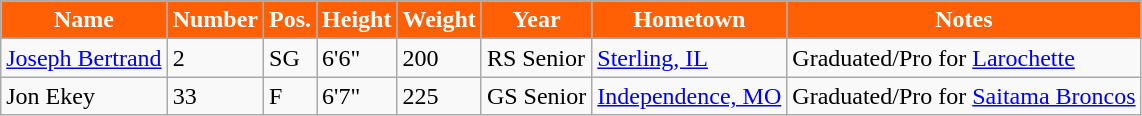<table class="wikitable sortable" border="1">
<tr style="text-align: center; background-color: #FF5F05; color: white">
</tr>
<tr style="background-color: white;">
<th style="background-color: #FF5F05;color:white">Name</th>
<th style="background-color: #FF5F05;color:white">Number</th>
<th style="background-color: #FF5F05;color:white">Pos.</th>
<th style="background-color: #FF5F05;color:white">Height</th>
<th style="background-color: #FF5F05;color:white">Weight</th>
<th style="background-color: #FF5F05;color:white">Year</th>
<th style="background-color: #FF5F05;color:white">Hometown</th>
<th class="unsortable" style="background-color: #FF5F05;color:white">Notes</th>
</tr>
<tr>
<td><a href='#'>Joseph Bertrand</a></td>
<td>2</td>
<td>SG</td>
<td>6'6"</td>
<td>200</td>
<td>RS Senior</td>
<td><a href='#'>Sterling, IL</a></td>
<td>Graduated/Pro for <a href='#'>Larochette</a></td>
</tr>
<tr>
<td>Jon Ekey</td>
<td>33</td>
<td>F</td>
<td>6'7"</td>
<td>225</td>
<td>GS Senior</td>
<td><a href='#'>Independence, MO</a></td>
<td>Graduated/Pro for <a href='#'>Saitama Broncos</a></td>
</tr>
</table>
